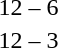<table style="text-align:center">
<tr>
<th width=200></th>
<th width=100></th>
<th width=200></th>
</tr>
<tr>
<td align=right><strong></strong></td>
<td>12 – 6</td>
<td align=left></td>
</tr>
<tr>
<td align=right><strong></strong></td>
<td>12 – 3</td>
<td align=left></td>
</tr>
</table>
